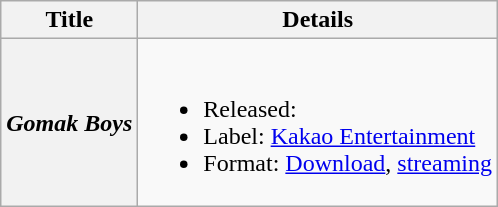<table class="wikitable plainrowheaders" text-align="center">
<tr>
<th scope="col">Title</th>
<th scope="col">Details</th>
</tr>
<tr>
<th scope="row"><em>Gomak Boys</em></th>
<td><br><ul><li>Released: </li><li>Label: <a href='#'>Kakao Entertainment</a></li><li>Format: <a href='#'>Download</a>, <a href='#'>streaming</a></li></ul></td>
</tr>
</table>
